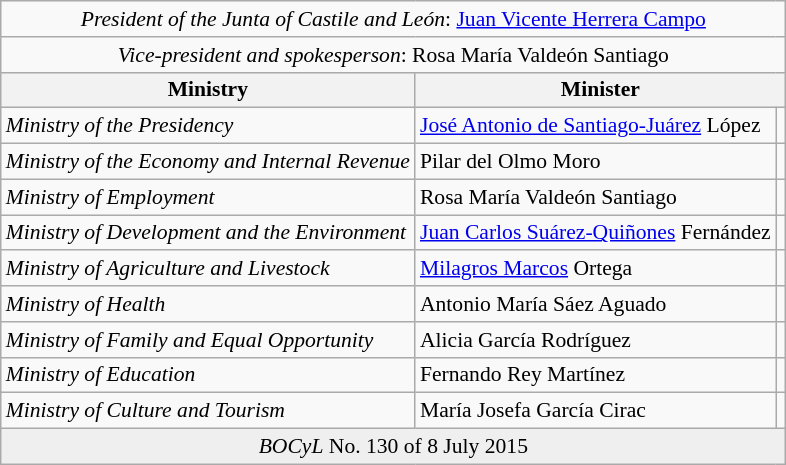<table class="wikitable" style="font-size: 90%;">
<tr>
<td colspan="5" align="center"><em>President of the Junta of Castile and León</em>: <a href='#'>Juan Vicente Herrera Campo</a></td>
</tr>
<tr>
<td colspan="5" align="center"><em>Vice-president and spokesperson</em>: Rosa María Valdeón Santiago</td>
</tr>
<tr bgcolor="EFEFEF">
<th>Ministry</th>
<th colspan="2">Minister</th>
</tr>
<tr>
<td><em>Ministry of the Presidency</em></td>
<td><a href='#'>José Antonio de Santiago-Juárez</a> López</td>
<td></td>
</tr>
<tr>
<td><em>Ministry of the Economy and Internal Revenue</em></td>
<td>Pilar del Olmo Moro</td>
<td></td>
</tr>
<tr>
<td><em>Ministry of Employment</em></td>
<td>Rosa María Valdeón Santiago</td>
<td></td>
</tr>
<tr>
<td><em>Ministry of Development and the Environment</em></td>
<td><a href='#'>Juan Carlos Suárez-Quiñones</a> Fernández</td>
<td></td>
</tr>
<tr>
<td><em>Ministry of Agriculture and Livestock<br></em></td>
<td><a href='#'>Milagros Marcos</a> Ortega</td>
<td></td>
</tr>
<tr>
<td><em>Ministry of Health</em></td>
<td>Antonio María Sáez Aguado</td>
<td></td>
</tr>
<tr>
<td><em>Ministry of Family and Equal Opportunity</em></td>
<td>Alicia García Rodríguez</td>
<td></td>
</tr>
<tr>
<td><em>Ministry of Education</em></td>
<td>Fernando Rey Martínez</td>
<td></td>
</tr>
<tr>
<td><em>Ministry of Culture and Tourism</em></td>
<td>María Josefa García Cirac</td>
<td></td>
</tr>
<tr>
<td colspan="5" align="center" bgcolor="EFEFEF"><em>BOCyL</em> No. 130 of 8 July 2015</td>
</tr>
</table>
